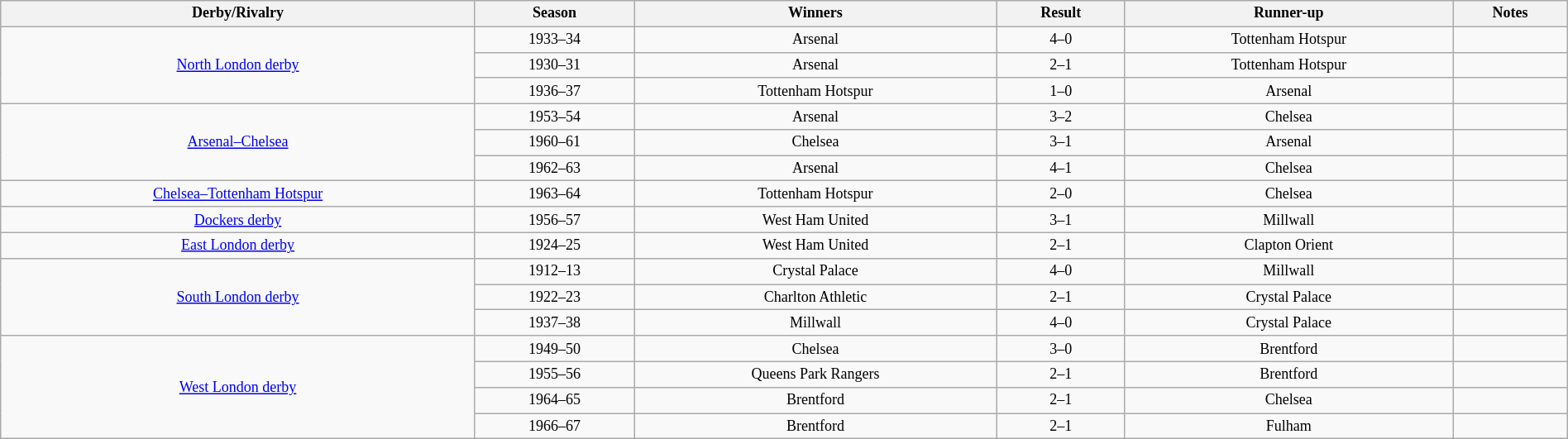<table class="wikitable sortable" style="text-align: center; width: 100%; font-size: 12px">
<tr>
<th>Derby/Rivalry</th>
<th>Season</th>
<th>Winners</th>
<th>Result</th>
<th>Runner-up</th>
<th>Notes</th>
</tr>
<tr>
<td rowspan=3><a href='#'>North London derby</a></td>
<td>1933–34</td>
<td>Arsenal</td>
<td>4–0</td>
<td>Tottenham Hotspur</td>
<td></td>
</tr>
<tr>
<td>1930–31</td>
<td>Arsenal</td>
<td>2–1</td>
<td>Tottenham Hotspur</td>
<td></td>
</tr>
<tr>
<td>1936–37</td>
<td>Tottenham Hotspur</td>
<td>1–0</td>
<td>Arsenal</td>
<td></td>
</tr>
<tr>
<td rowspan=3><a href='#'>Arsenal–Chelsea</a></td>
<td>1953–54</td>
<td>Arsenal</td>
<td>3–2</td>
<td>Chelsea</td>
<td></td>
</tr>
<tr>
<td>1960–61</td>
<td>Chelsea</td>
<td>3–1</td>
<td>Arsenal</td>
<td></td>
</tr>
<tr>
<td>1962–63</td>
<td>Arsenal</td>
<td>4–1</td>
<td>Chelsea</td>
<td></td>
</tr>
<tr>
<td><a href='#'>Chelsea–Tottenham Hotspur</a></td>
<td>1963–64</td>
<td>Tottenham Hotspur</td>
<td>2–0</td>
<td>Chelsea</td>
<td></td>
</tr>
<tr>
<td><a href='#'>Dockers derby</a></td>
<td>1956–57</td>
<td>West Ham United</td>
<td>3–1</td>
<td>Millwall</td>
<td></td>
</tr>
<tr>
<td><a href='#'>East London derby</a></td>
<td>1924–25</td>
<td>West Ham United</td>
<td>2–1</td>
<td>Clapton Orient</td>
<td></td>
</tr>
<tr>
<td rowspan=3><a href='#'>South London derby</a></td>
<td>1912–13</td>
<td>Crystal Palace</td>
<td>4–0</td>
<td>Millwall</td>
<td></td>
</tr>
<tr>
<td>1922–23</td>
<td>Charlton Athletic</td>
<td>2–1</td>
<td>Crystal Palace</td>
<td></td>
</tr>
<tr>
<td>1937–38</td>
<td>Millwall</td>
<td>4–0</td>
<td>Crystal Palace</td>
<td></td>
</tr>
<tr>
<td rowspan=4><a href='#'>West London derby</a></td>
<td>1949–50</td>
<td>Chelsea</td>
<td>3–0</td>
<td>Brentford</td>
<td></td>
</tr>
<tr>
<td>1955–56</td>
<td>Queens Park Rangers</td>
<td>2–1</td>
<td>Brentford</td>
<td></td>
</tr>
<tr>
<td>1964–65</td>
<td>Brentford</td>
<td>2–1</td>
<td>Chelsea</td>
<td></td>
</tr>
<tr>
<td>1966–67</td>
<td>Brentford</td>
<td>2–1</td>
<td>Fulham</td>
<td></td>
</tr>
</table>
